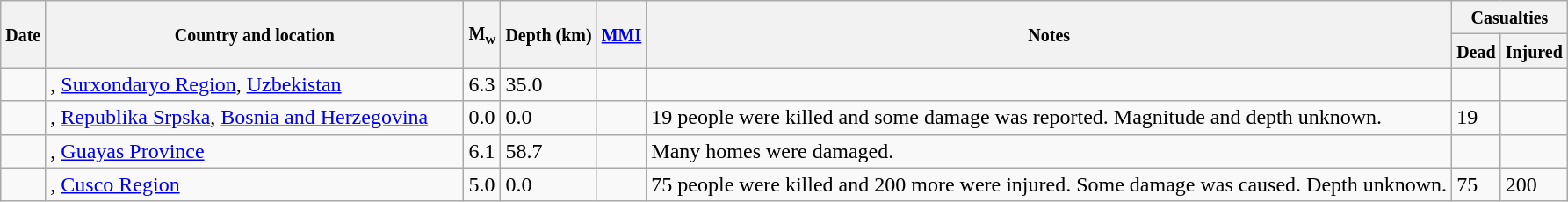<table class="wikitable sortable sort-under" style="border:1px black; margin-left:1em;">
<tr>
<th rowspan="2"><small>Date</small></th>
<th rowspan="2" style="width: 310px"><small>Country and location</small></th>
<th rowspan="2"><small>M<sub>w</sub></small></th>
<th rowspan="2"><small>Depth (km)</small></th>
<th rowspan="2"><small><a href='#'>MMI</a></small></th>
<th rowspan="2" class="unsortable"><small>Notes</small></th>
<th colspan="2"><small>Casualties</small></th>
</tr>
<tr>
<th><small>Dead</small></th>
<th><small>Injured</small></th>
</tr>
<tr>
<td></td>
<td>, <a href='#'>Surxondaryo Region</a>, <a href='#'>Uzbekistan</a></td>
<td>6.3</td>
<td>35.0</td>
<td></td>
<td></td>
<td></td>
<td></td>
</tr>
<tr>
<td></td>
<td>, <a href='#'>Republika Srpska</a>, <a href='#'>Bosnia and Herzegovina</a></td>
<td>0.0</td>
<td>0.0</td>
<td></td>
<td>19 people were killed and some damage was reported. Magnitude and depth unknown.</td>
<td>19</td>
<td></td>
</tr>
<tr>
<td></td>
<td>, <a href='#'>Guayas Province</a></td>
<td>6.1</td>
<td>58.7</td>
<td></td>
<td>Many homes were damaged.</td>
<td></td>
<td></td>
</tr>
<tr>
<td></td>
<td>, <a href='#'>Cusco Region</a></td>
<td>5.0</td>
<td>0.0</td>
<td></td>
<td>75 people were killed and 200 more were injured. Some damage was caused. Depth unknown.</td>
<td>75</td>
<td>200</td>
</tr>
</table>
